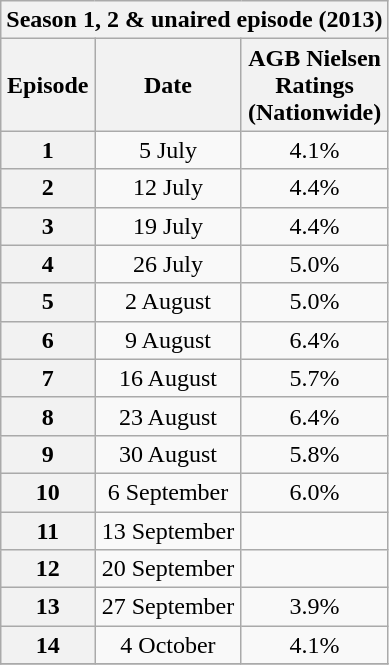<table class=wikitable style=text-align:center>
<tr>
<th colspan=3>Season 1, 2 & unaired episode (2013)</th>
</tr>
<tr>
<th>Episode</th>
<th>Date</th>
<th>AGB Nielsen<br>Ratings<br>(Nationwide)</th>
</tr>
<tr>
<th>1</th>
<td>5 July</td>
<td>4.1%</td>
</tr>
<tr>
<th>2</th>
<td>12 July</td>
<td>4.4%</td>
</tr>
<tr>
<th>3</th>
<td>19 July</td>
<td>4.4%</td>
</tr>
<tr>
<th>4</th>
<td>26 July</td>
<td>5.0%</td>
</tr>
<tr>
<th>5</th>
<td>2 August</td>
<td>5.0%</td>
</tr>
<tr>
<th>6</th>
<td>9 August</td>
<td>6.4%</td>
</tr>
<tr>
<th>7</th>
<td>16 August</td>
<td>5.7%</td>
</tr>
<tr>
<th>8</th>
<td>23 August</td>
<td>6.4%</td>
</tr>
<tr>
<th>9</th>
<td>30 August</td>
<td>5.8%</td>
</tr>
<tr>
<th>10</th>
<td>6 September</td>
<td>6.0%</td>
</tr>
<tr>
<th>11</th>
<td>13 September</td>
<td></td>
</tr>
<tr>
<th>12</th>
<td>20 September</td>
<td></td>
</tr>
<tr>
<th>13</th>
<td>27 September</td>
<td>3.9%</td>
</tr>
<tr>
<th>14</th>
<td>4 October</td>
<td>4.1%</td>
</tr>
<tr>
</tr>
</table>
